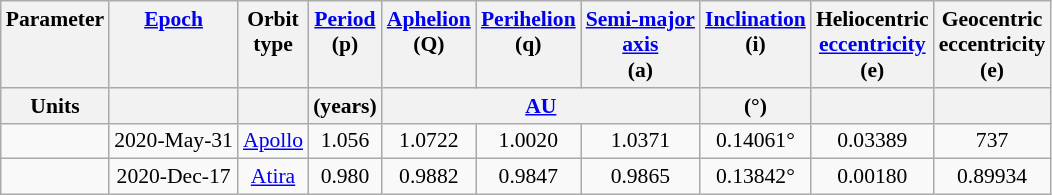<table class=wikitable style="font-size: 0.9em;">
<tr valign=top>
<th>Parameter</th>
<th><a href='#'>Epoch</a></th>
<th>Orbit<br>type</th>
<th><a href='#'>Period</a><br>(p)</th>
<th><a href='#'>Aphelion</a><br>(Q)</th>
<th><a href='#'>Perihelion</a><br>(q)</th>
<th><a href='#'>Semi-major<br>axis</a><br>(a)</th>
<th><a href='#'>Inclination</a><br>(i)</th>
<th>Heliocentric<br><a href='#'>eccentricity</a><br>(e)</th>
<th>Geocentric<br>eccentricity<br>(e)</th>
</tr>
<tr valign=top>
<th>Units</th>
<th></th>
<th></th>
<th>(years)</th>
<th colspan=3><a href='#'>AU</a></th>
<th>(°)</th>
<th></th>
<th></th>
</tr>
<tr align=center>
<td></td>
<td>2020-May-31</td>
<td><a href='#'>Apollo</a></td>
<td>1.056</td>
<td>1.0722</td>
<td>1.0020</td>
<td>1.0371</td>
<td>0.14061°</td>
<td>0.03389</td>
<td>737</td>
</tr>
<tr align=center>
<td></td>
<td>2020-Dec-17</td>
<td><a href='#'>Atira</a></td>
<td>0.980</td>
<td>0.9882</td>
<td>0.9847</td>
<td>0.9865</td>
<td>0.13842°</td>
<td>0.00180</td>
<td>0.89934</td>
</tr>
</table>
